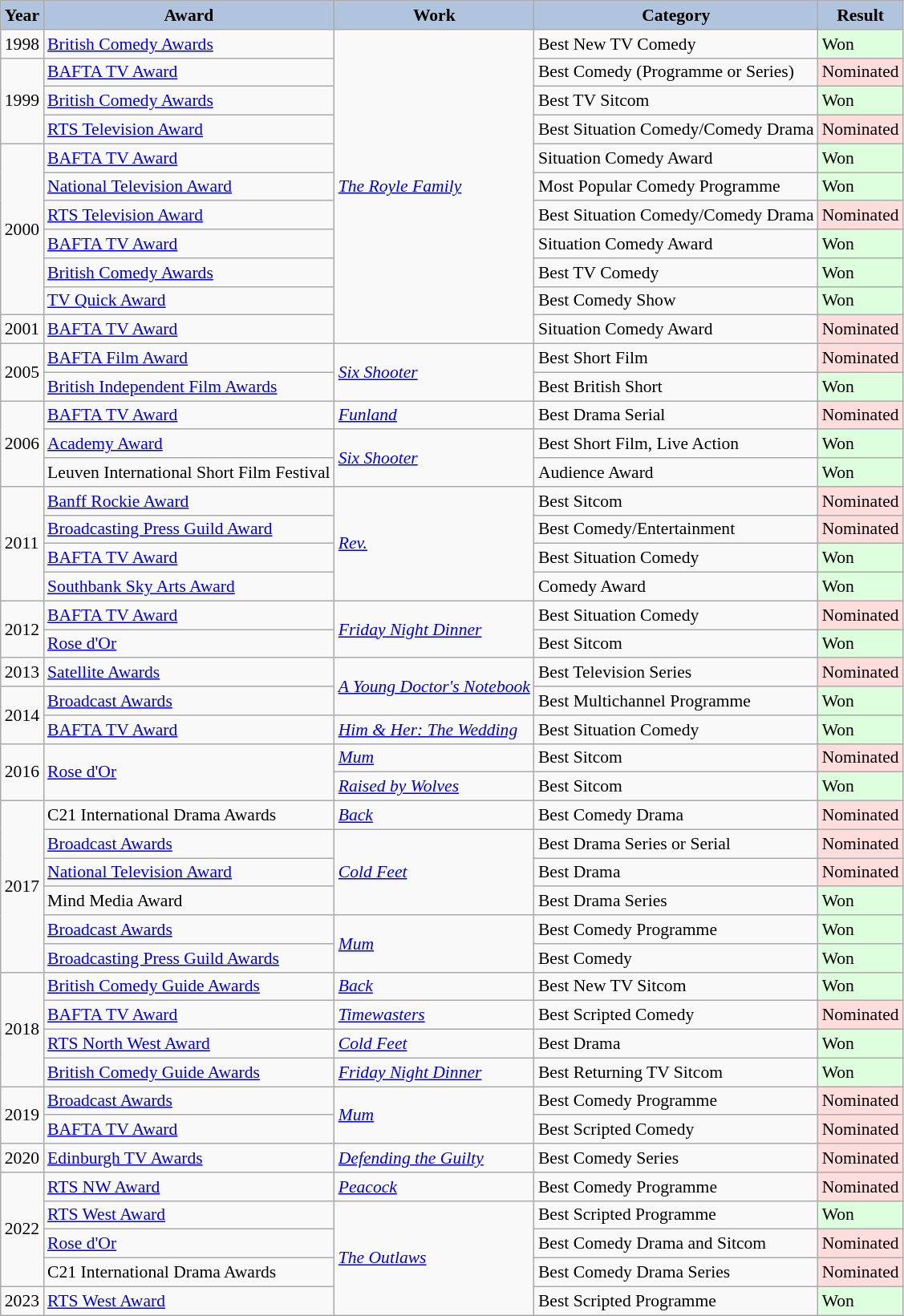<table class="wikitable" style="font-size:90%">
<tr style="text-align:center;">
<th style="background:#B0C4DE;">Year</th>
<th style="background:#B0C4DE;">Award</th>
<th style="background:#B0C4DE;">Work</th>
<th style="background:#B0C4DE;">Category</th>
<th style="background:#B0C4DE;">Result</th>
</tr>
<tr>
<td>1998</td>
<td><a href='#'>British Comedy Awards</a></td>
<td rowspan="11"><em><a href='#'>The Royle Family</a></em></td>
<td>Best New TV Comedy</td>
<td style="background:#dfd;">Won</td>
</tr>
<tr>
<td rowspan=3>1999</td>
<td><a href='#'>BAFTA TV Award</a></td>
<td>Best Comedy (Programme or Series)</td>
<td style="background:#fdd;">Nominated</td>
</tr>
<tr>
<td><a href='#'>British Comedy Awards</a></td>
<td>Best TV Sitcom</td>
<td style="background:#dfd;">Won</td>
</tr>
<tr>
<td><a href='#'>RTS Television Award</a></td>
<td>Best Situation Comedy/Comedy Drama</td>
<td style="background:#fdd;">Nominated</td>
</tr>
<tr>
<td rowspan=6>2000</td>
<td><a href='#'>BAFTA TV Award</a></td>
<td>Situation Comedy Award</td>
<td style="background:#dfd;">Won</td>
</tr>
<tr>
<td><a href='#'>National Television Award</a></td>
<td>Most Popular Comedy Programme</td>
<td style="background:#dfd;">Won</td>
</tr>
<tr>
<td><a href='#'>RTS Television Award</a></td>
<td>Best Situation Comedy/Comedy Drama</td>
<td style="background:#fdd;">Nominated</td>
</tr>
<tr>
<td><a href='#'>BAFTA TV Award</a></td>
<td>Situation Comedy Award</td>
<td style="background:#dfd;">Won</td>
</tr>
<tr>
<td><a href='#'>British Comedy Awards</a></td>
<td>Best TV Comedy</td>
<td style="background:#dfd;">Won</td>
</tr>
<tr>
<td><a href='#'>TV Quick Award</a></td>
<td>Best Comedy Show</td>
<td style="background:#dfd;">Won</td>
</tr>
<tr>
<td>2001</td>
<td><a href='#'>BAFTA TV Award</a></td>
<td>Situation Comedy Award</td>
<td style="background:#fdd;">Nominated</td>
</tr>
<tr>
<td rowspan=2>2005</td>
<td><a href='#'>BAFTA Film Award</a></td>
<td rowspan="2"><em><a href='#'>Six Shooter</a></em></td>
<td>Best Short Film</td>
<td style="background:#fdd;">Nominated</td>
</tr>
<tr>
<td><a href='#'>British Independent Film Awards</a></td>
<td>Best British Short</td>
<td style="background:#dfd;">Won</td>
</tr>
<tr>
<td rowspan=3>2006</td>
<td><a href='#'>BAFTA TV Award</a></td>
<td><em><a href='#'>Funland</a></em></td>
<td>Best Drama Serial</td>
<td style="background:#fdd;">Nominated</td>
</tr>
<tr>
<td><a href='#'>Academy Award</a></td>
<td rowspan="2"><em><a href='#'>Six Shooter</a></em></td>
<td>Best Short Film, Live Action</td>
<td style="background:#dfd;">Won</td>
</tr>
<tr>
<td>Leuven International Short Film Festival</td>
<td>Audience Award</td>
<td style="background:#dfd;">Won</td>
</tr>
<tr>
<td rowspan="4">2011</td>
<td><a href='#'>Banff Rockie Award</a></td>
<td rowspan="4"><em><a href='#'>Rev.</a></em></td>
<td>Best Sitcom</td>
<td style="background:#fdd;">Nominated</td>
</tr>
<tr>
<td><a href='#'>Broadcasting Press Guild Award</a></td>
<td>Best Comedy/Entertainment</td>
<td style="background:#fdd;">Nominated</td>
</tr>
<tr>
<td><a href='#'>BAFTA TV Award</a></td>
<td>Best Situation Comedy</td>
<td style="background:#dfd;">Won</td>
</tr>
<tr>
<td><a href='#'>Southbank Sky Arts Award</a></td>
<td>Comedy Award</td>
<td style="background:#dfd;">Won</td>
</tr>
<tr>
<td rowspan="2">2012</td>
<td><a href='#'>BAFTA TV Award</a></td>
<td rowspan="2"><em><a href='#'>Friday Night Dinner</a></em></td>
<td>Best Situation Comedy</td>
<td style="background:#fdd;">Nominated</td>
</tr>
<tr>
<td><a href='#'>Rose d'Or</a></td>
<td>Best Sitcom</td>
<td style="background:#dfd;">Won</td>
</tr>
<tr>
<td>2013</td>
<td><a href='#'>Satellite Awards</a></td>
<td rowspan="2"><em><a href='#'>A Young Doctor's Notebook</a></em></td>
<td>Best Television Series</td>
<td style="background:#fdd;">Nominated</td>
</tr>
<tr>
<td rowspan="2">2014</td>
<td><a href='#'>Broadcast Awards</a></td>
<td>Best Multichannel Programme</td>
<td style="background:#dfd;">Won</td>
</tr>
<tr>
<td><a href='#'>BAFTA TV Award</a></td>
<td><a href='#'><em>Him & Her: The Wedding</em></a></td>
<td>Best Situation Comedy</td>
<td style="background:#dfd;">Won</td>
</tr>
<tr>
<td rowspan="2">2016</td>
<td rowspan="2"><a href='#'>Rose d'Or</a></td>
<td><em><a href='#'>Mum</a></em></td>
<td>Best Sitcom</td>
<td style="background:#fdd;">Nominated</td>
</tr>
<tr>
<td><em><a href='#'>Raised by Wolves</a></em></td>
<td>Best Sitcom</td>
<td style="background:#dfd;">Won</td>
</tr>
<tr>
<td rowspan="6">2017</td>
<td>C21 International Drama Awards</td>
<td><em><a href='#'>Back</a></em></td>
<td>Best Comedy Drama</td>
<td style="background:#fdd;">Nominated</td>
</tr>
<tr>
<td><a href='#'>Broadcast Awards</a></td>
<td rowspan="3"><em><a href='#'>Cold Feet</a></em></td>
<td>Best Drama Series or Serial</td>
<td style="background:#fdd;">Nominated</td>
</tr>
<tr>
<td><a href='#'>National Television Award</a></td>
<td>Best Drama</td>
<td style="background:#fdd;">Nominated</td>
</tr>
<tr>
<td>Mind Media Award</td>
<td>Best Drama Series</td>
<td style="background:#dfd;">Won</td>
</tr>
<tr>
<td><a href='#'>Broadcast Awards</a></td>
<td rowspan="2"><em><a href='#'>Mum</a></em></td>
<td>Best Comedy Programme</td>
<td style="background:#dfd;">Won</td>
</tr>
<tr>
<td><a href='#'>Broadcasting Press Guild Awards</a></td>
<td>Best Comedy</td>
<td style="background:#dfd;">Won</td>
</tr>
<tr>
<td rowspan="4">2018</td>
<td><a href='#'>British Comedy Guide Awards</a></td>
<td><em><a href='#'>Back</a></em></td>
<td>Best New TV Sitcom</td>
<td style="background:#dfd;">Won</td>
</tr>
<tr>
<td><a href='#'>BAFTA TV Award</a></td>
<td><em><a href='#'>Timewasters</a></em></td>
<td>Best Scripted Comedy</td>
<td style="background:#fdd;">Nominated</td>
</tr>
<tr>
<td><a href='#'>RTS North West Award</a></td>
<td><em><a href='#'>Cold Feet</a></em></td>
<td>Best Drama</td>
<td style="background:#dfd;">Won</td>
</tr>
<tr>
<td><a href='#'>British Comedy Guide Awards</a></td>
<td><em><a href='#'>Friday Night Dinner</a></em></td>
<td>Best Returning TV Sitcom</td>
<td style="background:#dfd;">Won</td>
</tr>
<tr>
<td rowspan="2">2019</td>
<td><a href='#'>Broadcast Awards</a></td>
<td rowspan="2"><em><a href='#'>Mum</a></em></td>
<td>Best Comedy Programme</td>
<td style="background:#fdd;">Nominated</td>
</tr>
<tr>
<td><a href='#'>BAFTA TV Award</a></td>
<td>Best Scripted Comedy</td>
<td style="background:#fdd;">Nominated</td>
</tr>
<tr>
<td>2020</td>
<td><a href='#'>Edinburgh TV Awards</a></td>
<td><em><a href='#'>Defending the Guilty</a></em></td>
<td>Best Comedy Series</td>
<td style="background:#fdd;">Nominated</td>
</tr>
<tr>
<td rowspan="4">2022</td>
<td><a href='#'>RTS NW Award</a></td>
<td><em><a href='#'>Peacock</a></em></td>
<td>Best Comedy Programme</td>
<td style="background:#fdd;">Nominated</td>
</tr>
<tr>
<td><a href='#'>RTS West Award</a></td>
<td rowspan="4"><em><a href='#'>The Outlaws</a></em></td>
<td>Best Scripted Programme</td>
<td style="background:#dfd;">Won</td>
</tr>
<tr>
<td><a href='#'>Rose d'Or</a></td>
<td>Best Comedy Drama and Sitcom</td>
<td style="background:#fdd;">Nominated</td>
</tr>
<tr>
<td>C21 International Drama Awards</td>
<td>Best Comedy Drama Series</td>
<td style="background:#fdd;">Nominated</td>
</tr>
<tr>
<td>2023</td>
<td><a href='#'>RTS West Award</a></td>
<td>Best Scripted Programme</td>
<td style="background:#dfd;">Won</td>
</tr>
</table>
